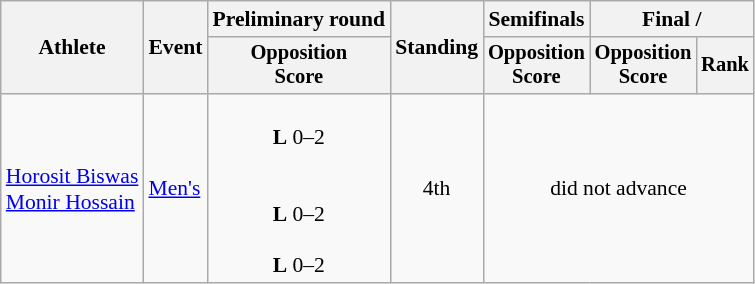<table class=wikitable style="font-size:90%">
<tr>
<th rowspan="2">Athlete</th>
<th rowspan="2">Event</th>
<th>Preliminary round</th>
<th rowspan="2">Standing</th>
<th>Semifinals</th>
<th colspan=2>Final / </th>
</tr>
<tr style="font-size:95%">
<th>Opposition<br>Score</th>
<th>Opposition<br>Score</th>
<th>Opposition<br>Score</th>
<th>Rank</th>
</tr>
<tr align=center>
<td align=left><a href='#'>Horosit Biswas</a><br><a href='#'>Monir Hossain</a></td>
<td rowspan=2 align=left><a href='#'>Men's</a></td>
<td align=center> <br><strong>L</strong> 0–2 <br><br><br><strong>L</strong> 0–2 <br>
<br><strong>L</strong> 0–2</td>
<td>4th</td>
<td colspan=3>did not advance</td>
</tr>
</table>
